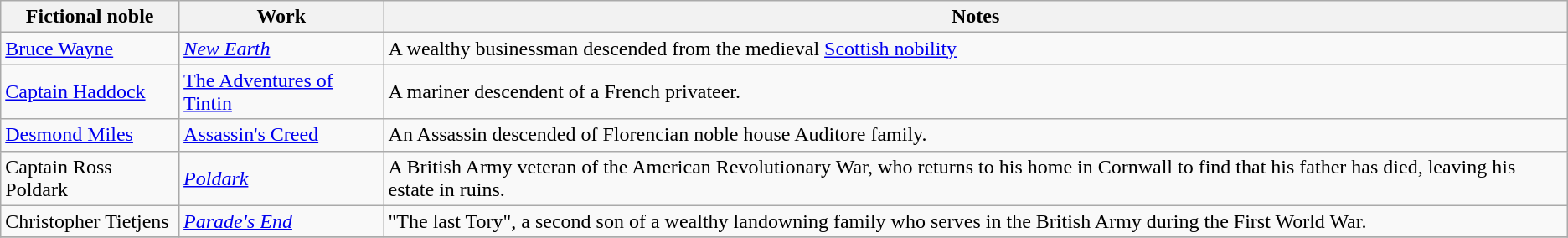<table class="wikitable sortable">
<tr>
<th>Fictional noble</th>
<th>Work</th>
<th class="unsortable">Notes</th>
</tr>
<tr>
<td><a href='#'>Bruce Wayne</a></td>
<td><em><a href='#'>New Earth</a></em></td>
<td>A wealthy businessman descended from the medieval <a href='#'>Scottish nobility</a></td>
</tr>
<tr>
<td><a href='#'>Captain Haddock</a></td>
<td><a href='#'>The Adventures of Tintin</a></td>
<td>A mariner descendent of a French privateer.</td>
</tr>
<tr>
<td><a href='#'>Desmond Miles</a></td>
<td><a href='#'>Assassin's Creed</a></td>
<td>An Assassin descended of Florencian noble house Auditore family.</td>
</tr>
<tr>
<td>Captain Ross Poldark</td>
<td><em><a href='#'>Poldark</a></em></td>
<td>A British Army veteran of the American Revolutionary War, who returns to his home in Cornwall to find that his father has died, leaving his estate in ruins.</td>
</tr>
<tr>
<td>Christopher Tietjens</td>
<td><em><a href='#'>Parade's End</a></em></td>
<td>"The last Tory", a second son of a wealthy landowning family who serves in the British Army during the First World War.</td>
</tr>
<tr>
</tr>
</table>
